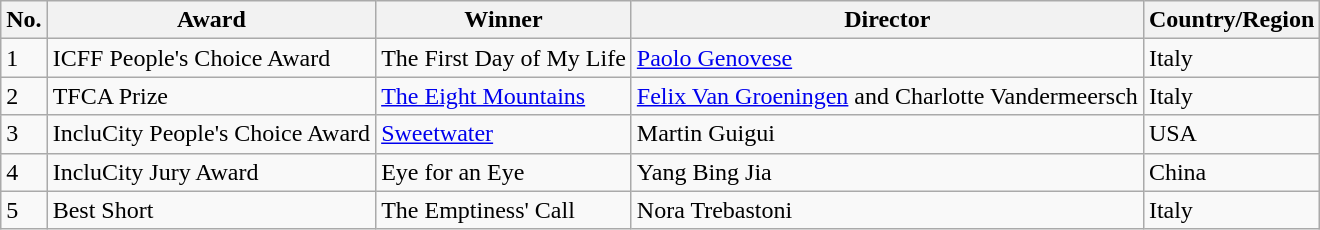<table class="wikitable">
<tr>
<th>No.</th>
<th>Award</th>
<th>Winner</th>
<th>Director</th>
<th>Country/Region</th>
</tr>
<tr>
<td>1</td>
<td>ICFF People's Choice Award</td>
<td>The First Day of My Life</td>
<td><a href='#'>Paolo Genovese</a></td>
<td>Italy</td>
</tr>
<tr>
<td>2</td>
<td>TFCA Prize</td>
<td><a href='#'>The Eight Mountains</a></td>
<td><a href='#'>Felix Van Groeningen</a> and Charlotte Vandermeersch</td>
<td>Italy</td>
</tr>
<tr>
<td>3</td>
<td>IncluCity People's Choice Award</td>
<td><a href='#'>Sweetwater</a></td>
<td>Martin Guigui</td>
<td>USA</td>
</tr>
<tr>
<td>4</td>
<td>IncluCity Jury Award</td>
<td>Eye for an Eye</td>
<td>Yang Bing Jia</td>
<td>China</td>
</tr>
<tr>
<td>5</td>
<td>Best Short</td>
<td>The Emptiness' Call</td>
<td>Nora Trebastoni</td>
<td>Italy</td>
</tr>
</table>
